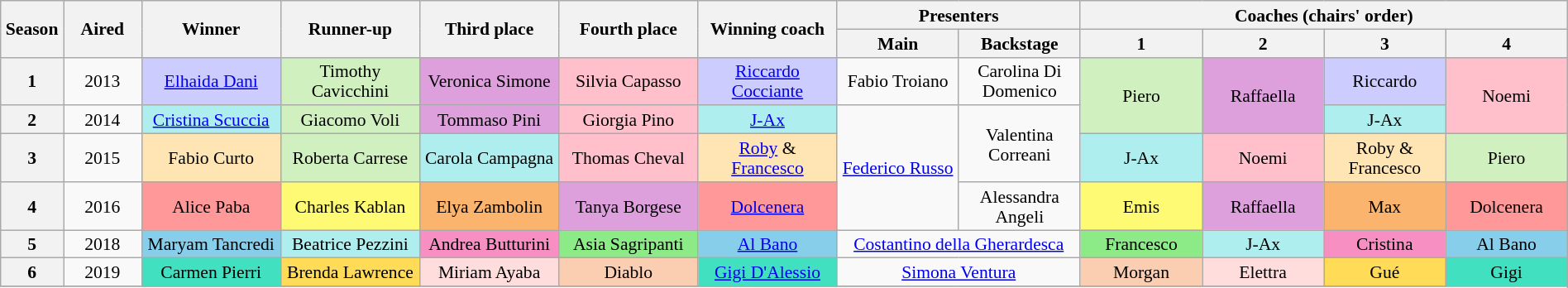<table class="wikitable" style="text-align:center; font-size:90%; line-height:16px; width:100%">
<tr>
<th width="1%" rowspan="2" scope="col">Season</th>
<th width="4.5%" rowspan="2" scope="col">Aired</th>
<th width="8%" rowspan="2" scope="col">Winner</th>
<th width="8%" rowspan="2" scope="col">Runner-up</th>
<th width="8%" rowspan="2" scope="col">Third place</th>
<th width="8%" rowspan="2" scope="col">Fourth place</th>
<th width="8%" rowspan="2" scope="col">Winning coach</th>
<th width="6%" colspan="2" scope="col">Presenters</th>
<th width="32%" scope="col" colspan="4">Coaches (chairs' order)</th>
</tr>
<tr>
<th scope="col" width="7%">Main</th>
<th scope="col" width="7%">Backstage</th>
<th width="7%">1</th>
<th width="7%">2</th>
<th width="7%">3</th>
<th width="7%">4</th>
</tr>
<tr>
<th>1</th>
<td>2013</td>
<td style="background:#ccccff"><a href='#'>Elhaida Dani</a></td>
<td style="background:#d0f0c0">Timothy Cavicchini</td>
<td style="background:#dda0dd">Veronica Simone</td>
<td style="background:pink">Silvia Capasso</td>
<td style="background:#ccccff"><a href='#'>Riccardo Cocciante</a></td>
<td>Fabio Troiano</td>
<td>Carolina Di Domenico</td>
<td style="background:#d0f0c0" rowspan="2">Piero</td>
<td style="background:#dda0dd" rowspan="2">Raffaella</td>
<td style="background:#ccccff">Riccardo</td>
<td style="background:pink" rowspan="2">Noemi</td>
</tr>
<tr>
<th>2</th>
<td>2014</td>
<td style="background:#afeeee"><a href='#'>Cristina Scuccia</a></td>
<td style="background:#d0f0c0">Giacomo Voli</td>
<td style="background:#dda0dd">Tommaso Pini</td>
<td style="background:pink">Giorgia Pino</td>
<td style="background:#afeeee"><a href='#'>J-Ax</a></td>
<td rowspan="3"><a href='#'>Federico Russo</a></td>
<td rowspan="2">Valentina Correani</td>
<td style="background:#afeeee">J-Ax</td>
</tr>
<tr>
<th>3</th>
<td>2015</td>
<td style="background:#ffe5b4">Fabio Curto</td>
<td style="background:#d0f0c0">Roberta Carrese</td>
<td style="background:#afeeee">Carola Campagna</td>
<td style="background:pink">Thomas Cheval</td>
<td style="background:#ffe5b4"><a href='#'>Roby</a> & <a href='#'>Francesco</a></td>
<td style="background:#afeeee">J-Ax</td>
<td style="background:pink">Noemi</td>
<td style="background:#ffe5b4">Roby & Francesco</td>
<td style="background:#d0f0c0">Piero</td>
</tr>
<tr>
<th>4</th>
<td>2016</td>
<td style="background:#ff9999">Alice Paba</td>
<td style="background:#fffa73">Charles Kablan</td>
<td style="background:#fbb46e">Elya Zambolin</td>
<td style="background:#dda0dd">Tanya Borgese</td>
<td style="background:#ff9999"><a href='#'>Dolcenera</a></td>
<td>Alessandra Angeli</td>
<td style="background:#fffa73">Emis</td>
<td style="background:#dda0dd">Raffaella</td>
<td style="background:#fbb46e">Max</td>
<td style="background:#ff9999">Dolcenera</td>
</tr>
<tr>
<th>5</th>
<td>2018</td>
<td style="background:#87ceeb">Maryam Tancredi</td>
<td style="background:#afeeee">Beatrice Pezzini</td>
<td style="background:#f78fc2">Andrea Butturini</td>
<td style="background:#8ceb87">Asia Sagripanti</td>
<td style="background:#87ceeb"><a href='#'>Al Bano</a></td>
<td colspan="2"><a href='#'>Costantino della Gherardesca</a></td>
<td style="background:#8ceb87">Francesco</td>
<td style="background:#afeeee">J-Ax</td>
<td style="background:#f78fc2">Cristina</td>
<td style="background:#87ceeb">Al Bano</td>
</tr>
<tr>
<th>6</th>
<td>2019</td>
<td style="background:#40e0c0">Carmen Pierri</td>
<td style="background:#ffdb58">Brenda Lawrence</td>
<td style="background:#ffdddd">Miriam Ayaba</td>
<td style="background:#fbceb1">Diablo</td>
<td style="background:#40e0c0"><a href='#'>Gigi D'Alessio</a></td>
<td colspan="2" rowspan="1"><a href='#'>Simona Ventura</a></td>
<td style="background:#fbceb1">Morgan</td>
<td style="background:#ffdddd">Elettra</td>
<td style="background:#ffdb58">Gué</td>
<td rowspan="2" style="background:#40e0c0">Gigi</td>
</tr>
<tr>
</tr>
</table>
